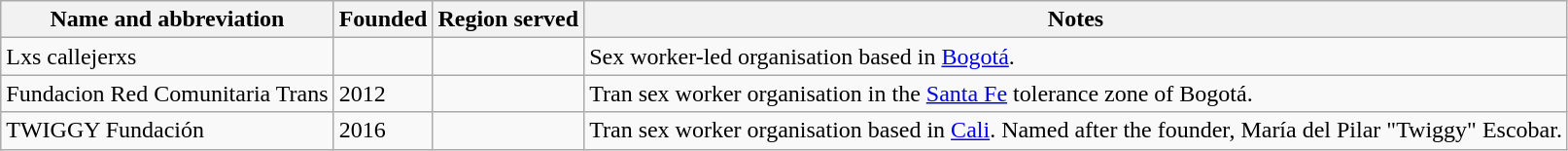<table class="wikitable sortable">
<tr>
<th>Name and abbreviation</th>
<th>Founded</th>
<th>Region served</th>
<th>Notes</th>
</tr>
<tr>
<td>Lxs callejerxs</td>
<td></td>
<td></td>
<td>Sex worker-led organisation based in <a href='#'>Bogotá</a>.</td>
</tr>
<tr>
<td>Fundacion Red Comunitaria Trans</td>
<td>2012</td>
<td></td>
<td>Tran sex worker organisation in the <a href='#'>Santa Fe</a> tolerance zone of Bogotá.</td>
</tr>
<tr>
<td>TWIGGY Fundación</td>
<td>2016</td>
<td></td>
<td>Tran sex worker organisation based in <a href='#'>Cali</a>. Named after the founder, María del Pilar "Twiggy" Escobar.</td>
</tr>
</table>
